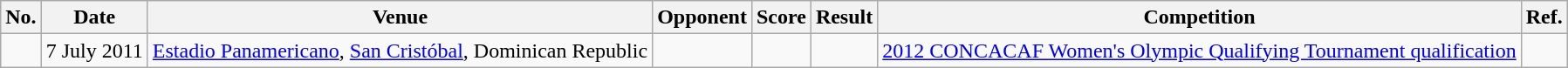<table class="wikitable">
<tr>
<th>No.</th>
<th>Date</th>
<th>Venue</th>
<th>Opponent</th>
<th>Score</th>
<th>Result</th>
<th>Competition</th>
<th>Ref.</th>
</tr>
<tr>
<td></td>
<td>7 July 2011</td>
<td><a href='#'>Estadio Panamericano</a>, <a href='#'>San Cristóbal</a>, Dominican Republic</td>
<td></td>
<td></td>
<td></td>
<td><a href='#'>2012 CONCACAF Women's Olympic Qualifying Tournament qualification</a></td>
<td></td>
</tr>
</table>
